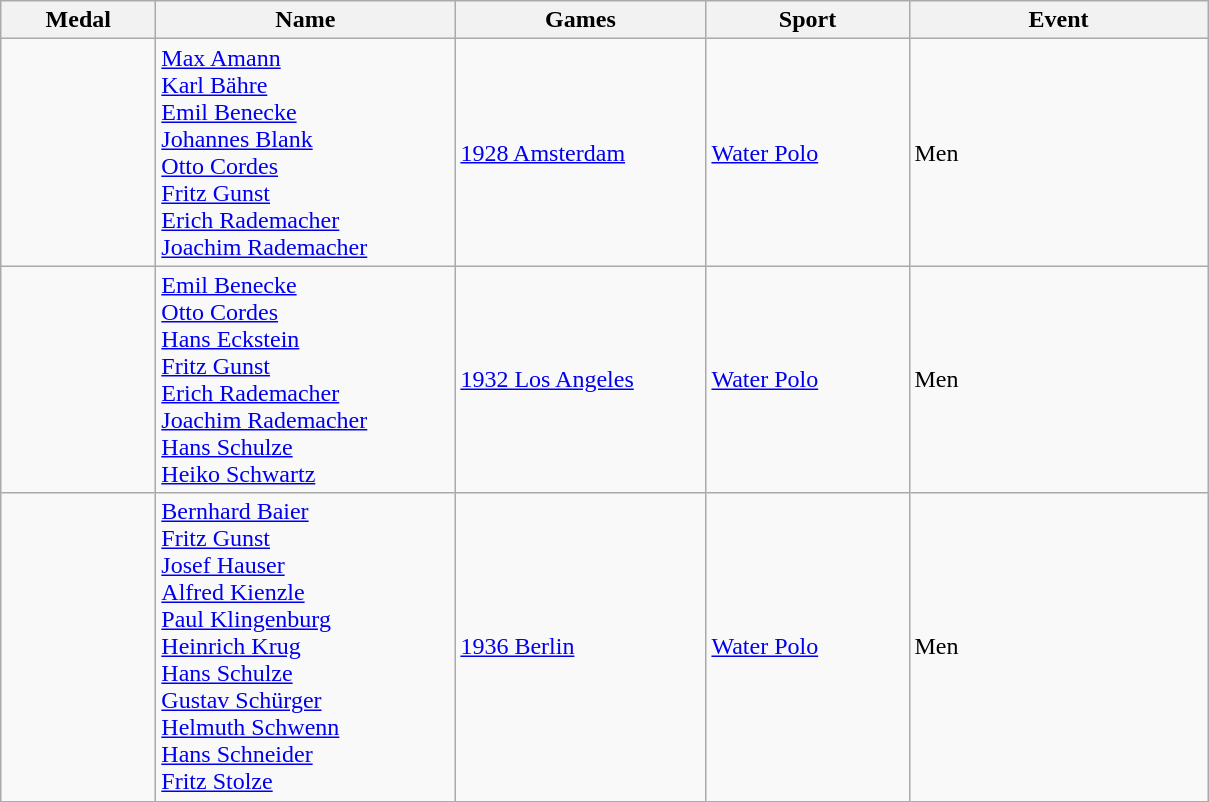<table class="wikitable sortable">
<tr>
<th style="width:6em">Medal</th>
<th style="width:12em">Name</th>
<th style="width:10em">Games</th>
<th style="width:8em">Sport</th>
<th style="width:12em">Event</th>
</tr>
<tr>
<td></td>
<td><a href='#'>Max Amann</a><br><a href='#'>Karl Bähre</a><br><a href='#'>Emil Benecke</a><br><a href='#'>Johannes Blank</a><br><a href='#'>Otto Cordes</a><br><a href='#'>Fritz Gunst</a><br><a href='#'>Erich Rademacher</a><br><a href='#'>Joachim Rademacher</a></td>
<td> <a href='#'>1928 Amsterdam</a></td>
<td> <a href='#'>Water Polo</a></td>
<td>Men</td>
</tr>
<tr>
<td></td>
<td><a href='#'>Emil Benecke</a><br><a href='#'>Otto Cordes</a><br><a href='#'>Hans Eckstein</a><br><a href='#'>Fritz Gunst</a><br><a href='#'>Erich Rademacher</a><br><a href='#'>Joachim Rademacher</a><br><a href='#'>Hans Schulze</a><br><a href='#'>Heiko Schwartz</a></td>
<td> <a href='#'>1932 Los Angeles</a></td>
<td> <a href='#'>Water Polo</a></td>
<td>Men</td>
</tr>
<tr>
<td></td>
<td><a href='#'>Bernhard Baier</a><br><a href='#'>Fritz Gunst</a><br><a href='#'>Josef Hauser</a><br><a href='#'>Alfred Kienzle</a><br><a href='#'>Paul Klingenburg</a><br><a href='#'>Heinrich Krug</a><br><a href='#'>Hans Schulze</a><br><a href='#'>Gustav Schürger</a><br><a href='#'>Helmuth Schwenn</a><br><a href='#'>Hans Schneider</a><br><a href='#'>Fritz Stolze</a></td>
<td> <a href='#'>1936 Berlin</a></td>
<td> <a href='#'>Water Polo</a></td>
<td>Men</td>
</tr>
</table>
